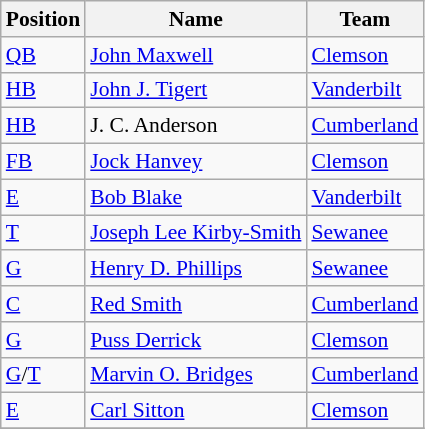<table class="wikitable" style="font-size: 90%">
<tr>
<th>Position</th>
<th>Name</th>
<th>Team</th>
</tr>
<tr>
<td><a href='#'>QB</a></td>
<td><a href='#'>John Maxwell</a></td>
<td><a href='#'>Clemson</a></td>
</tr>
<tr>
<td><a href='#'>HB</a></td>
<td><a href='#'>John J. Tigert</a></td>
<td><a href='#'>Vanderbilt</a></td>
</tr>
<tr>
<td><a href='#'>HB</a></td>
<td>J. C. Anderson</td>
<td><a href='#'>Cumberland</a></td>
</tr>
<tr>
<td><a href='#'>FB</a></td>
<td><a href='#'>Jock Hanvey</a></td>
<td><a href='#'>Clemson</a></td>
</tr>
<tr>
<td><a href='#'>E</a></td>
<td><a href='#'>Bob Blake</a></td>
<td><a href='#'>Vanderbilt</a></td>
</tr>
<tr>
<td><a href='#'>T</a></td>
<td><a href='#'>Joseph Lee Kirby-Smith</a></td>
<td><a href='#'>Sewanee</a></td>
</tr>
<tr>
<td><a href='#'>G</a></td>
<td><a href='#'>Henry D. Phillips</a></td>
<td><a href='#'>Sewanee</a></td>
</tr>
<tr>
<td><a href='#'>C</a></td>
<td><a href='#'>Red Smith</a></td>
<td><a href='#'>Cumberland</a></td>
</tr>
<tr>
<td><a href='#'>G</a></td>
<td><a href='#'>Puss Derrick</a></td>
<td><a href='#'>Clemson</a></td>
</tr>
<tr>
<td><a href='#'>G</a>/<a href='#'>T</a></td>
<td><a href='#'>Marvin O. Bridges</a></td>
<td><a href='#'>Cumberland</a></td>
</tr>
<tr>
<td><a href='#'>E</a></td>
<td><a href='#'>Carl Sitton</a></td>
<td><a href='#'>Clemson</a></td>
</tr>
<tr>
</tr>
</table>
